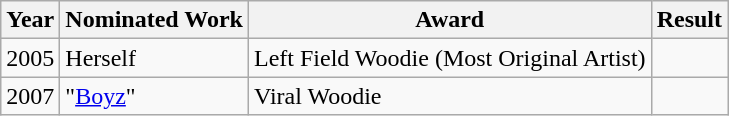<table class="wikitable">
<tr>
<th>Year</th>
<th>Nominated Work</th>
<th>Award</th>
<th>Result</th>
</tr>
<tr>
<td>2005</td>
<td>Herself</td>
<td>Left Field Woodie (Most Original Artist)</td>
<td></td>
</tr>
<tr>
<td>2007</td>
<td>"<a href='#'>Boyz</a>"</td>
<td>Viral Woodie</td>
<td></td>
</tr>
</table>
